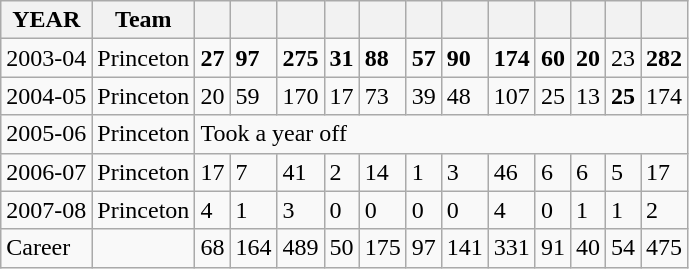<table class="wikitable">
<tr>
<th>YEAR</th>
<th>Team</th>
<th></th>
<th></th>
<th></th>
<th></th>
<th></th>
<th></th>
<th></th>
<th></th>
<th></th>
<th></th>
<th></th>
<th></th>
</tr>
<tr>
<td>2003-04</td>
<td>Princeton</td>
<td><strong>27</strong></td>
<td><strong>97</strong></td>
<td><strong>275</strong></td>
<td><strong>31</strong></td>
<td><strong>88</strong></td>
<td><strong>57</strong></td>
<td><strong>90</strong></td>
<td><strong>174</strong></td>
<td><strong>60</strong></td>
<td><strong>20</strong></td>
<td>23</td>
<td><strong>282</strong></td>
</tr>
<tr>
<td>2004-05</td>
<td>Princeton</td>
<td>20</td>
<td>59</td>
<td>170</td>
<td>17</td>
<td>73</td>
<td>39</td>
<td>48</td>
<td>107</td>
<td>25</td>
<td>13</td>
<td><strong>25</strong></td>
<td>174</td>
</tr>
<tr>
<td>2005-06</td>
<td>Princeton</td>
<td colspan="12">Took a year off</td>
</tr>
<tr>
<td>2006-07</td>
<td>Princeton</td>
<td>17</td>
<td>7</td>
<td>41</td>
<td>2</td>
<td>14</td>
<td>1</td>
<td>3</td>
<td>46</td>
<td>6</td>
<td>6</td>
<td>5</td>
<td>17</td>
</tr>
<tr>
<td>2007-08</td>
<td>Princeton</td>
<td>4</td>
<td>1</td>
<td>3</td>
<td>0</td>
<td>0</td>
<td>0</td>
<td>0</td>
<td>4</td>
<td>0</td>
<td>1</td>
<td>1</td>
<td>2</td>
</tr>
<tr>
<td>Career</td>
<td></td>
<td>68</td>
<td>164</td>
<td>489</td>
<td>50</td>
<td>175</td>
<td>97</td>
<td>141</td>
<td>331</td>
<td>91</td>
<td>40</td>
<td>54</td>
<td>475</td>
</tr>
</table>
